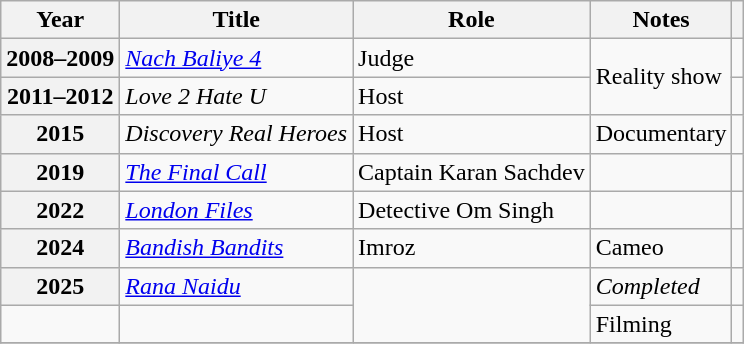<table class="wikitable plainrowheaders sortable">
<tr>
<th scope="col">Year</th>
<th scope="col">Title</th>
<th scope="col">Role</th>
<th scope="col" class="unsortable">Notes</th>
<th scope="col" class="unsortable"></th>
</tr>
<tr>
<th scope="row">2008–2009</th>
<td><em><a href='#'>Nach Baliye 4</a></em></td>
<td>Judge</td>
<td rowspan=2>Reality show</td>
<td style="text-align:center;"></td>
</tr>
<tr>
<th scope="row">2011–2012</th>
<td><em>Love 2 Hate U</em></td>
<td>Host</td>
<td style="text-align:center;"></td>
</tr>
<tr>
<th scope="row">2015</th>
<td><em>Discovery Real Heroes</em></td>
<td>Host</td>
<td>Documentary</td>
<td style="text-align:center;"></td>
</tr>
<tr>
<th scope="row">2019</th>
<td><a href='#'><em>The Final Call</em></a></td>
<td>Captain Karan Sachdev</td>
<td></td>
<td style="text-align:center;"></td>
</tr>
<tr>
<th scope="row">2022</th>
<td><em><a href='#'>London Files</a></em></td>
<td>Detective Om Singh</td>
<td></td>
<td style="text-align:center;"></td>
</tr>
<tr>
<th scope="row">2024</th>
<td><em><a href='#'>Bandish Bandits</a></em></td>
<td>Imroz</td>
<td>Cameo</td>
<td style="text-align:center;"></td>
</tr>
<tr>
<th scope="row">2025</th>
<td><em><a href='#'>Rana Naidu</a></em></td>
<td rowspan=2></td>
<td><em>Completed</em></td>
<td style="text-align:center;"></td>
</tr>
<tr>
<td></td>
<td></td>
<td>Filming</td>
<td style="text-align:center;"></td>
</tr>
<tr>
</tr>
</table>
